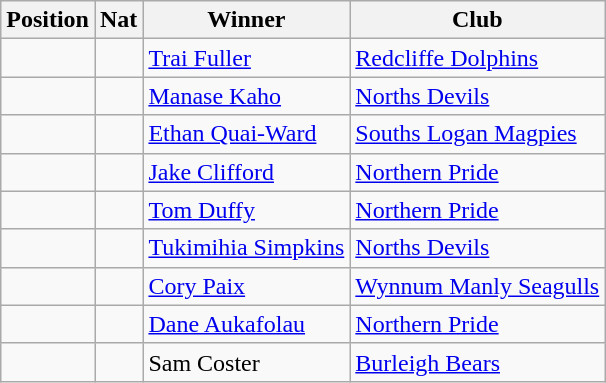<table class="wikitable">
<tr>
<th>Position</th>
<th>Nat</th>
<th>Winner</th>
<th>Club</th>
</tr>
<tr>
<td></td>
<td></td>
<td><a href='#'>Trai Fuller</a></td>
<td> <a href='#'>Redcliffe Dolphins</a></td>
</tr>
<tr>
<td></td>
<td></td>
<td><a href='#'>Manase Kaho</a></td>
<td> <a href='#'>Norths Devils</a></td>
</tr>
<tr>
<td></td>
<td></td>
<td><a href='#'>Ethan Quai-Ward</a></td>
<td> <a href='#'>Souths Logan Magpies</a></td>
</tr>
<tr>
<td></td>
<td></td>
<td><a href='#'>Jake Clifford</a></td>
<td> <a href='#'>Northern Pride</a></td>
</tr>
<tr>
<td></td>
<td></td>
<td><a href='#'>Tom Duffy</a></td>
<td> <a href='#'>Northern Pride</a></td>
</tr>
<tr>
<td></td>
<td></td>
<td><a href='#'>Tukimihia Simpkins</a></td>
<td> <a href='#'>Norths Devils</a></td>
</tr>
<tr>
<td></td>
<td></td>
<td><a href='#'>Cory Paix</a></td>
<td> <a href='#'>Wynnum Manly Seagulls</a></td>
</tr>
<tr>
<td></td>
<td></td>
<td><a href='#'>Dane Aukafolau</a></td>
<td> <a href='#'>Northern Pride</a></td>
</tr>
<tr>
<td></td>
<td></td>
<td>Sam Coster</td>
<td> <a href='#'>Burleigh Bears</a></td>
</tr>
</table>
